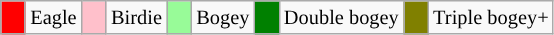<table class="wikitable" span=50 style="font-size:85%;">
<tr>
<td style="background: Red;" width=10></td>
<td>Eagle</td>
<td style="background: Pink;" width=10></td>
<td>Birdie</td>
<td style="background: PaleGreen;" width=10></td>
<td>Bogey</td>
<td style="background: Green;" width=10></td>
<td>Double bogey</td>
<td style="background: Olive;" width=10></td>
<td>Triple bogey+</td>
</tr>
</table>
